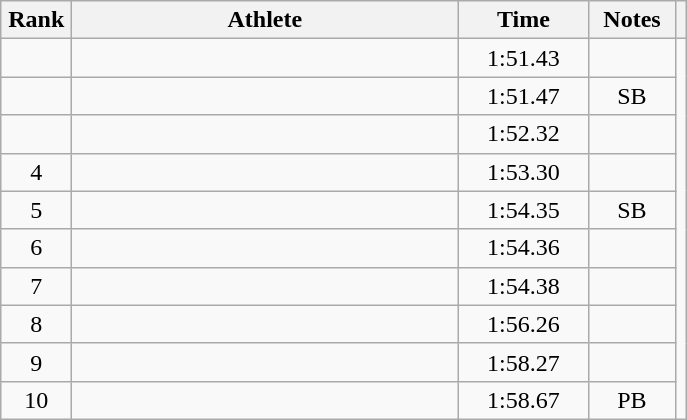<table class="wikitable" style="text-align:center;">
<tr>
<th width=40>Rank</th>
<th width=250>Athlete</th>
<th width=80>Time</th>
<th width=50>Notes</th>
<th></th>
</tr>
<tr>
<td></td>
<td align=left></td>
<td>1:51.43</td>
<td></td>
<td rowspan=10></td>
</tr>
<tr>
<td></td>
<td align=left></td>
<td>1:51.47</td>
<td>SB</td>
</tr>
<tr>
<td></td>
<td align=left></td>
<td>1:52.32</td>
<td></td>
</tr>
<tr>
<td>4</td>
<td align=left></td>
<td>1:53.30</td>
<td></td>
</tr>
<tr>
<td>5</td>
<td align=left></td>
<td>1:54.35</td>
<td>SB</td>
</tr>
<tr>
<td>6</td>
<td align=left></td>
<td>1:54.36</td>
<td></td>
</tr>
<tr>
<td>7</td>
<td align=left></td>
<td>1:54.38</td>
<td></td>
</tr>
<tr>
<td>8</td>
<td align=left></td>
<td>1:56.26</td>
<td></td>
</tr>
<tr>
<td>9</td>
<td align=left></td>
<td>1:58.27</td>
<td></td>
</tr>
<tr>
<td>10</td>
<td align=left></td>
<td>1:58.67</td>
<td>PB</td>
</tr>
</table>
